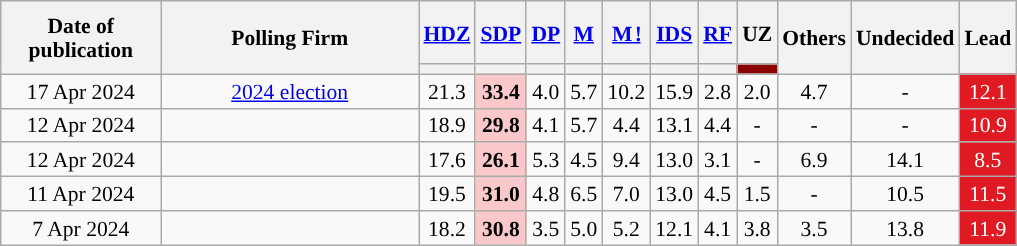<table class="wikitable sortable" style="text-align:center; font-size:90%; line-height:16px;">
<tr style="height:42px;">
<th style="width:100px;" rowspan="2">Date of publication</th>
<th style="width:165px;" rowspan="2">Polling Firm</th>
<th><a href='#'>HDZ</a></th>
<th><a href='#'>SDP</a></th>
<th><a href='#'>DP</a></th>
<th><a href='#'>M</a></th>
<th style="letter-spacing:-1px;"><a href='#'>M !</a></th>
<th><a href='#'>IDS</a></th>
<th><a href='#'>RF</a></th>
<th>UZ</th>
<th class="unsortable" style="width:40px;" rowspan="2">Others</th>
<th class="unsortable" style="width:40px;" rowspan="2">Undecided</th>
<th class="unsortable" style="width:20px;" rowspan="2">Lead</th>
</tr>
<tr>
<th style="color:inherit;background:"></th>
<th data-sort-type="number" style="color:inherit;background:"></th>
<th style="color:inherit;background:"></th>
<th style="color:inherit;background:"></th>
<th style="color:inherit;background:"></th>
<th style="color:inherit;background:"></th>
<th style="color:inherit;background:"></th>
<th style="color:inherit;background:darkred;"></th>
</tr>
<tr>
<td>17 Apr 2024</td>
<td><a href='#'>2024 election</a></td>
<td>21.3</td>
<td style="background:#F9C8CA"><strong>33.4</strong></td>
<td>4.0</td>
<td>5.7</td>
<td>10.2</td>
<td>15.9</td>
<td>2.8</td>
<td>2.0</td>
<td>4.7</td>
<td>-</td>
<td style="background:#DF1A22; color: white">12.1</td>
</tr>
<tr>
<td>12 Apr 2024</td>
<td></td>
<td>18.9</td>
<td style="background:#F9C8CA"><strong>29.8</strong></td>
<td>4.1</td>
<td>5.7</td>
<td>4.4</td>
<td>13.1</td>
<td>4.4</td>
<td>-</td>
<td>-</td>
<td>-</td>
<td style="background:#DF1A22; color: white">10.9</td>
</tr>
<tr>
<td>12 Apr 2024</td>
<td></td>
<td>17.6</td>
<td style="background:#F9C8CA"><strong>26.1</strong></td>
<td>5.3</td>
<td>4.5</td>
<td>9.4</td>
<td>13.0</td>
<td>3.1</td>
<td>-</td>
<td>6.9</td>
<td>14.1</td>
<td style="background:#DF1A22; color: white">8.5</td>
</tr>
<tr>
<td>11 Apr 2024</td>
<td></td>
<td>19.5</td>
<td style="background:#F9C8CA"><strong>31.0</strong></td>
<td>4.8</td>
<td>6.5</td>
<td>7.0</td>
<td>13.0</td>
<td>4.5</td>
<td>1.5</td>
<td>-</td>
<td>10.5</td>
<td style="background:#DF1A22; color: white">11.5</td>
</tr>
<tr>
<td>7 Apr 2024</td>
<td></td>
<td>18.2</td>
<td style="background:#F9C8CA"><strong>30.8</strong></td>
<td>3.5</td>
<td>5.0</td>
<td>5.2</td>
<td>12.1</td>
<td>4.1</td>
<td>3.8</td>
<td>3.5</td>
<td>13.8</td>
<td style="background:#DF1A22; color: white">11.9</td>
</tr>
</table>
